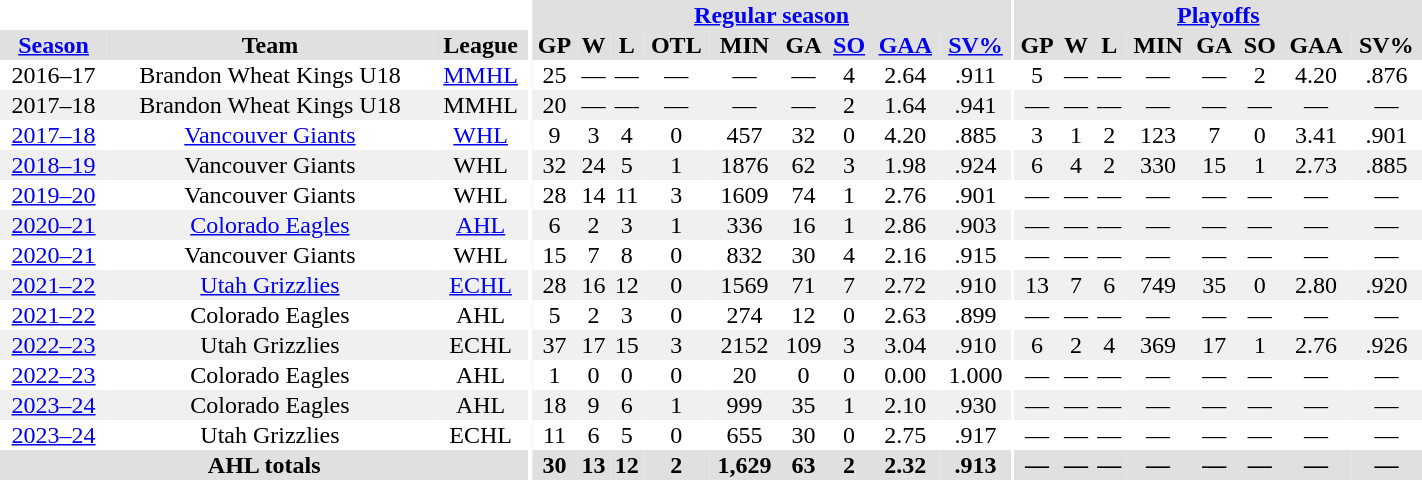<table border="0" cellpadding="1" cellspacing="0" ID="Table3" style="text-align:center; width:75%;">
<tr style="background:#e0e0e0;">
<th colspan="3" style="background:#fff;"></th>
<th rowspan="99" style="background:#fff;"></th>
<th colspan="9" style="background:#e0e0e0;"><a href='#'>Regular season</a></th>
<th rowspan="99" style="background:#fff;"></th>
<th colspan="8" style="background:#e0e0e0;"><a href='#'>Playoffs</a></th>
</tr>
<tr bgcolor="#e0e0e0">
<th><a href='#'>Season</a></th>
<th>Team</th>
<th>League</th>
<th>GP</th>
<th>W</th>
<th>L</th>
<th>OTL</th>
<th>MIN</th>
<th>GA</th>
<th><a href='#'>SO</a></th>
<th><a href='#'>GAA</a></th>
<th><a href='#'>SV%</a></th>
<th>GP</th>
<th>W</th>
<th>L</th>
<th>MIN</th>
<th>GA</th>
<th>SO</th>
<th>GAA</th>
<th>SV%</th>
</tr>
<tr>
<td>2016–17</td>
<td>Brandon Wheat Kings U18</td>
<td><a href='#'>MMHL</a></td>
<td>25</td>
<td>—</td>
<td>—</td>
<td>—</td>
<td>—</td>
<td>—</td>
<td>4</td>
<td>2.64</td>
<td>.911</td>
<td>5</td>
<td>—</td>
<td>—</td>
<td>—</td>
<td>—</td>
<td>2</td>
<td>4.20</td>
<td>.876</td>
</tr>
<tr bgcolor="#f0f0f0">
<td>2017–18</td>
<td>Brandon Wheat Kings U18</td>
<td>MMHL</td>
<td>20</td>
<td>—</td>
<td>—</td>
<td>—</td>
<td>—</td>
<td>—</td>
<td>2</td>
<td>1.64</td>
<td>.941</td>
<td>—</td>
<td>—</td>
<td>—</td>
<td>—</td>
<td>—</td>
<td>—</td>
<td>—</td>
<td>—</td>
</tr>
<tr>
<td><a href='#'>2017–18</a></td>
<td><a href='#'>Vancouver Giants</a></td>
<td><a href='#'>WHL</a></td>
<td>9</td>
<td>3</td>
<td>4</td>
<td>0</td>
<td>457</td>
<td>32</td>
<td>0</td>
<td>4.20</td>
<td>.885</td>
<td>3</td>
<td>1</td>
<td>2</td>
<td>123</td>
<td>7</td>
<td>0</td>
<td>3.41</td>
<td>.901</td>
</tr>
<tr bgcolor="#f0f0f0">
<td><a href='#'>2018–19</a></td>
<td>Vancouver Giants</td>
<td>WHL</td>
<td>32</td>
<td>24</td>
<td>5</td>
<td>1</td>
<td>1876</td>
<td>62</td>
<td>3</td>
<td>1.98</td>
<td>.924</td>
<td>6</td>
<td>4</td>
<td>2</td>
<td>330</td>
<td>15</td>
<td>1</td>
<td>2.73</td>
<td>.885</td>
</tr>
<tr>
<td><a href='#'>2019–20</a></td>
<td>Vancouver Giants</td>
<td>WHL</td>
<td>28</td>
<td>14</td>
<td>11</td>
<td>3</td>
<td>1609</td>
<td>74</td>
<td>1</td>
<td>2.76</td>
<td>.901</td>
<td>—</td>
<td>—</td>
<td>—</td>
<td>—</td>
<td>—</td>
<td>—</td>
<td>—</td>
<td>—</td>
</tr>
<tr bgcolor="#f0f0f0">
<td><a href='#'>2020–21</a></td>
<td><a href='#'>Colorado Eagles</a></td>
<td><a href='#'>AHL</a></td>
<td>6</td>
<td>2</td>
<td>3</td>
<td>1</td>
<td>336</td>
<td>16</td>
<td>1</td>
<td>2.86</td>
<td>.903</td>
<td>—</td>
<td>—</td>
<td>—</td>
<td>—</td>
<td>—</td>
<td>—</td>
<td>—</td>
<td>—</td>
</tr>
<tr>
<td><a href='#'>2020–21</a></td>
<td>Vancouver Giants</td>
<td>WHL</td>
<td>15</td>
<td>7</td>
<td>8</td>
<td>0</td>
<td>832</td>
<td>30</td>
<td>4</td>
<td>2.16</td>
<td>.915</td>
<td>—</td>
<td>—</td>
<td>—</td>
<td>—</td>
<td>—</td>
<td>—</td>
<td>—</td>
<td>—</td>
</tr>
<tr bgcolor="#f0f0f0">
<td><a href='#'>2021–22</a></td>
<td><a href='#'>Utah Grizzlies</a></td>
<td><a href='#'>ECHL</a></td>
<td>28</td>
<td>16</td>
<td>12</td>
<td>0</td>
<td>1569</td>
<td>71</td>
<td>7</td>
<td>2.72</td>
<td>.910</td>
<td>13</td>
<td>7</td>
<td>6</td>
<td>749</td>
<td>35</td>
<td>0</td>
<td>2.80</td>
<td>.920</td>
</tr>
<tr>
<td><a href='#'>2021–22</a></td>
<td>Colorado Eagles</td>
<td>AHL</td>
<td>5</td>
<td>2</td>
<td>3</td>
<td>0</td>
<td>274</td>
<td>12</td>
<td>0</td>
<td>2.63</td>
<td>.899</td>
<td>—</td>
<td>—</td>
<td>—</td>
<td>—</td>
<td>—</td>
<td>—</td>
<td>—</td>
<td>—</td>
</tr>
<tr bgcolor="#f0f0f0">
<td><a href='#'>2022–23</a></td>
<td>Utah Grizzlies</td>
<td>ECHL</td>
<td>37</td>
<td>17</td>
<td>15</td>
<td>3</td>
<td>2152</td>
<td>109</td>
<td>3</td>
<td>3.04</td>
<td>.910</td>
<td>6</td>
<td>2</td>
<td>4</td>
<td>369</td>
<td>17</td>
<td>1</td>
<td>2.76</td>
<td>.926</td>
</tr>
<tr>
<td><a href='#'>2022–23</a></td>
<td>Colorado Eagles</td>
<td>AHL</td>
<td>1</td>
<td>0</td>
<td>0</td>
<td>0</td>
<td>20</td>
<td>0</td>
<td>0</td>
<td>0.00</td>
<td>1.000</td>
<td>—</td>
<td>—</td>
<td>—</td>
<td>—</td>
<td>—</td>
<td>—</td>
<td>—</td>
<td>—</td>
</tr>
<tr bgcolor="#f0f0f0">
<td><a href='#'>2023–24</a></td>
<td>Colorado Eagles</td>
<td>AHL</td>
<td>18</td>
<td>9</td>
<td>6</td>
<td>1</td>
<td>999</td>
<td>35</td>
<td>1</td>
<td>2.10</td>
<td>.930</td>
<td>—</td>
<td>—</td>
<td>—</td>
<td>—</td>
<td>—</td>
<td>—</td>
<td>—</td>
<td>—</td>
</tr>
<tr>
<td><a href='#'>2023–24</a></td>
<td>Utah Grizzlies</td>
<td>ECHL</td>
<td>11</td>
<td>6</td>
<td>5</td>
<td>0</td>
<td>655</td>
<td>30</td>
<td>0</td>
<td>2.75</td>
<td>.917</td>
<td>—</td>
<td>—</td>
<td>—</td>
<td>—</td>
<td>—</td>
<td>—</td>
<td>—</td>
<td>—</td>
</tr>
<tr bgcolor="#e0e0e0">
<th colspan="3">AHL totals</th>
<th>30</th>
<th>13</th>
<th>12</th>
<th>2</th>
<th>1,629</th>
<th>63</th>
<th>2</th>
<th>2.32</th>
<th>.913</th>
<th>—</th>
<th>—</th>
<th>—</th>
<th>—</th>
<th>—</th>
<th>—</th>
<th>—</th>
<th>—</th>
</tr>
</table>
